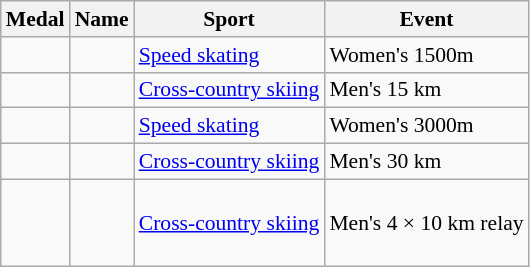<table class="wikitable sortable" style="font-size:90%">
<tr>
<th>Medal</th>
<th>Name</th>
<th>Sport</th>
<th>Event</th>
</tr>
<tr>
<td></td>
<td></td>
<td><a href='#'>Speed skating</a></td>
<td>Women's 1500m</td>
</tr>
<tr>
<td></td>
<td></td>
<td><a href='#'>Cross-country skiing</a></td>
<td>Men's 15 km</td>
</tr>
<tr>
<td></td>
<td></td>
<td><a href='#'>Speed skating</a></td>
<td>Women's 3000m</td>
</tr>
<tr>
<td></td>
<td></td>
<td><a href='#'>Cross-country skiing</a></td>
<td>Men's 30 km</td>
</tr>
<tr>
<td></td>
<td> <br>  <br>  <br> </td>
<td><a href='#'>Cross-country skiing</a></td>
<td>Men's 4 × 10 km relay</td>
</tr>
</table>
